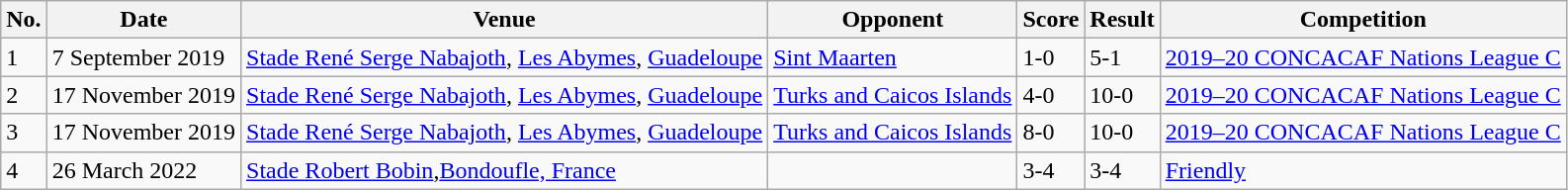<table class="wikitable">
<tr>
<th>No.</th>
<th>Date</th>
<th>Venue</th>
<th>Opponent</th>
<th>Score</th>
<th>Result</th>
<th>Competition</th>
</tr>
<tr>
<td>1</td>
<td>7 September 2019</td>
<td><a href='#'>Stade René Serge Nabajoth</a>, <a href='#'>Les Abymes</a>, <a href='#'>Guadeloupe</a></td>
<td> <a href='#'>Sint Maarten</a></td>
<td>1-0</td>
<td>5-1</td>
<td><a href='#'>2019–20 CONCACAF Nations League C</a></td>
</tr>
<tr>
<td>2</td>
<td>17 November 2019</td>
<td><a href='#'>Stade René Serge Nabajoth</a>, <a href='#'>Les Abymes</a>, <a href='#'>Guadeloupe</a></td>
<td> <a href='#'>Turks and Caicos Islands</a></td>
<td>4-0</td>
<td>10-0</td>
<td><a href='#'>2019–20 CONCACAF Nations League C</a></td>
</tr>
<tr>
<td>3</td>
<td>17 November 2019</td>
<td><a href='#'>Stade René Serge Nabajoth</a>, <a href='#'>Les Abymes</a>, <a href='#'>Guadeloupe</a></td>
<td> <a href='#'>Turks and Caicos Islands</a></td>
<td>8-0</td>
<td>10-0</td>
<td><a href='#'>2019–20 CONCACAF Nations League C</a></td>
</tr>
<tr>
<td>4</td>
<td>26 March 2022</td>
<td><a href='#'>Stade Robert Bobin</a>,<a href='#'>Bondoufle, France</a></td>
<td></td>
<td>3-4</td>
<td>3-4</td>
<td><a href='#'>Friendly</a></td>
</tr>
</table>
